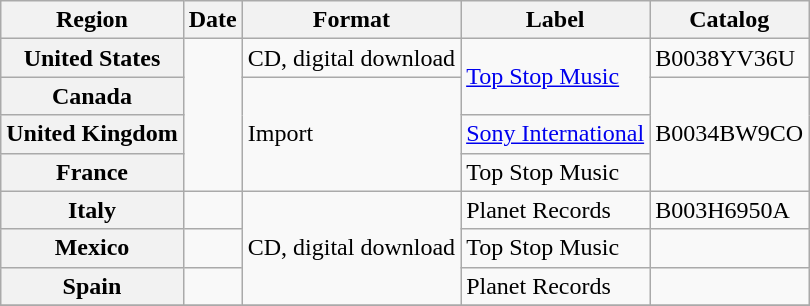<table class="wikitable plainrowheaders">
<tr>
<th scope="col">Region</th>
<th scope="col">Date</th>
<th scope="col">Format</th>
<th scope="col">Label</th>
<th scope="col">Catalog</th>
</tr>
<tr>
<th scope="row">United States</th>
<td rowspan="4"></td>
<td>CD, digital download</td>
<td rowspan="2"><a href='#'>Top Stop Music</a></td>
<td>B0038YV36U</td>
</tr>
<tr>
<th scope="row">Canada</th>
<td rowspan="3">Import</td>
<td rowspan="3">B0034BW9CO</td>
</tr>
<tr>
<th scope="row">United Kingdom</th>
<td><a href='#'>Sony International</a></td>
</tr>
<tr>
<th scope="row">France</th>
<td>Top Stop Music</td>
</tr>
<tr>
<th scope="row">Italy</th>
<td></td>
<td rowspan="3">CD, digital download</td>
<td>Planet Records</td>
<td>B003H6950A</td>
</tr>
<tr>
<th scope="row">Mexico</th>
<td></td>
<td>Top Stop Music</td>
<td></td>
</tr>
<tr>
<th scope="row">Spain</th>
<td></td>
<td>Planet Records</td>
<td></td>
</tr>
<tr>
</tr>
</table>
